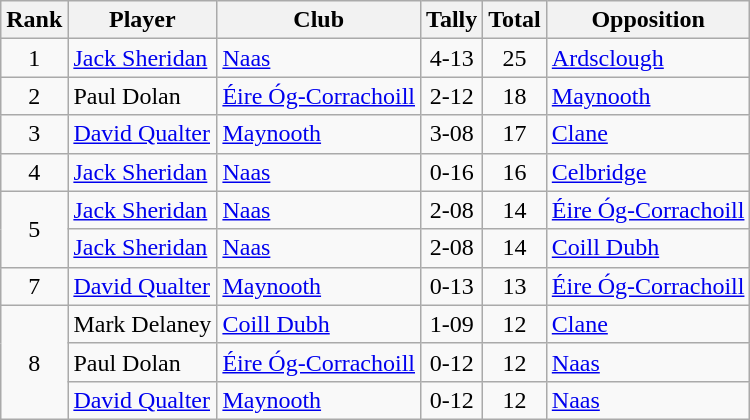<table class="wikitable">
<tr>
<th>Rank</th>
<th>Player</th>
<th>Club</th>
<th>Tally</th>
<th>Total</th>
<th>Opposition</th>
</tr>
<tr>
<td rowspan="1" style="text-align:center;">1</td>
<td><a href='#'>Jack Sheridan</a></td>
<td><a href='#'>Naas</a></td>
<td align=center>4-13</td>
<td align=center>25</td>
<td><a href='#'>Ardsclough</a></td>
</tr>
<tr>
<td rowspan="1" style="text-align:center;">2</td>
<td>Paul Dolan</td>
<td><a href='#'>Éire Óg-Corrachoill</a></td>
<td align=center>2-12</td>
<td align=center>18</td>
<td><a href='#'>Maynooth</a></td>
</tr>
<tr>
<td rowspan="1" style="text-align:center;">3</td>
<td><a href='#'>David Qualter</a></td>
<td><a href='#'>Maynooth</a></td>
<td align=center>3-08</td>
<td align=center>17</td>
<td><a href='#'>Clane</a></td>
</tr>
<tr>
<td rowspan="1" style="text-align:center;">4</td>
<td><a href='#'>Jack Sheridan</a></td>
<td><a href='#'>Naas</a></td>
<td align=center>0-16</td>
<td align=center>16</td>
<td><a href='#'>Celbridge</a></td>
</tr>
<tr>
<td rowspan="2" style="text-align:center;">5</td>
<td><a href='#'>Jack Sheridan</a></td>
<td><a href='#'>Naas</a></td>
<td align=center>2-08</td>
<td align=center>14</td>
<td><a href='#'>Éire Óg-Corrachoill</a></td>
</tr>
<tr>
<td><a href='#'>Jack Sheridan</a></td>
<td><a href='#'>Naas</a></td>
<td align=center>2-08</td>
<td align=center>14</td>
<td><a href='#'>Coill Dubh</a></td>
</tr>
<tr>
<td rowspan="1" style="text-align:center;">7</td>
<td><a href='#'>David Qualter</a></td>
<td><a href='#'>Maynooth</a></td>
<td align=center>0-13</td>
<td align=center>13</td>
<td><a href='#'>Éire Óg-Corrachoill</a></td>
</tr>
<tr>
<td rowspan="3" style="text-align:center;">8</td>
<td>Mark Delaney</td>
<td><a href='#'>Coill Dubh</a></td>
<td align=center>1-09</td>
<td align=center>12</td>
<td><a href='#'>Clane</a></td>
</tr>
<tr>
<td>Paul Dolan</td>
<td><a href='#'>Éire Óg-Corrachoill</a></td>
<td align=center>0-12</td>
<td align=center>12</td>
<td><a href='#'>Naas</a></td>
</tr>
<tr>
<td><a href='#'>David Qualter</a></td>
<td><a href='#'>Maynooth</a></td>
<td align=center>0-12</td>
<td align=center>12</td>
<td><a href='#'>Naas</a></td>
</tr>
</table>
